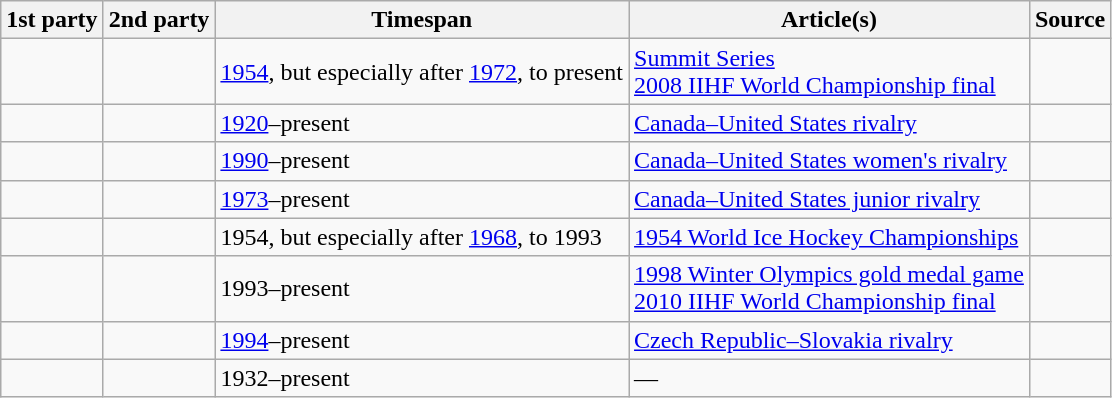<table class="wikitable">
<tr>
<th>1st party</th>
<th>2nd party</th>
<th>Timespan</th>
<th>Article(s)</th>
<th>Source</th>
</tr>
<tr>
<td></td>
<td><br><em></em></td>
<td><a href='#'>1954</a>, but especially after <a href='#'>1972</a>, to present</td>
<td><a href='#'>Summit Series</a><br><a href='#'>2008 IIHF World Championship final</a></td>
<td></td>
</tr>
<tr>
<td></td>
<td></td>
<td><a href='#'>1920</a>–present</td>
<td><a href='#'>Canada–United States rivalry</a></td>
<td></td>
</tr>
<tr>
<td></td>
<td></td>
<td><a href='#'>1990</a>–present</td>
<td><a href='#'>Canada–United States women's rivalry</a></td>
<td></td>
</tr>
<tr>
<td></td>
<td></td>
<td><a href='#'>1973</a>–present</td>
<td><a href='#'>Canada–United States junior rivalry</a></td>
<td></td>
</tr>
<tr>
<td></td>
<td></td>
<td>1954, but especially after <a href='#'>1968</a>, to 1993</td>
<td><a href='#'>1954 World Ice Hockey Championships</a></td>
<td></td>
</tr>
<tr>
<td></td>
<td></td>
<td>1993–present</td>
<td><a href='#'>1998 Winter Olympics gold medal game</a><br><a href='#'>2010 IIHF World Championship final</a></td>
<td></td>
</tr>
<tr>
<td></td>
<td></td>
<td><a href='#'>1994</a>–present</td>
<td><a href='#'>Czech Republic–Slovakia rivalry</a></td>
<td></td>
</tr>
<tr>
<td></td>
<td></td>
<td>1932–present</td>
<td>—</td>
<td></td>
</tr>
</table>
